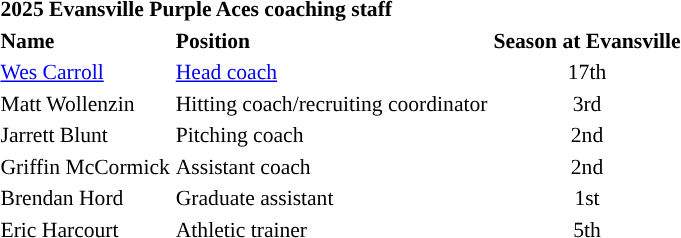<table class="toccolours" style="text-align: left; font-size:90%;">
<tr>
<th colspan="9">2025 Evansville Purple Aces coaching staff</th>
</tr>
<tr>
<th>Name</th>
<th>Position</th>
<th>Season at Evansville</th>
</tr>
<tr>
<td><a href='#'>Wes Carroll</a></td>
<td><a href='#'>Head coach</a></td>
<td align=center>17th</td>
</tr>
<tr>
<td>Matt Wollenzin</td>
<td>Hitting coach/recruiting coordinator</td>
<td align=center>3rd</td>
</tr>
<tr>
<td>Jarrett Blunt</td>
<td>Pitching coach</td>
<td align=center>2nd</td>
</tr>
<tr>
<td>Griffin McCormick</td>
<td>Assistant coach</td>
<td align=center>2nd</td>
</tr>
<tr>
<td>Brendan Hord</td>
<td>Graduate assistant</td>
<td align=center>1st</td>
</tr>
<tr>
<td>Eric Harcourt</td>
<td>Athletic trainer</td>
<td align=center>5th</td>
</tr>
</table>
